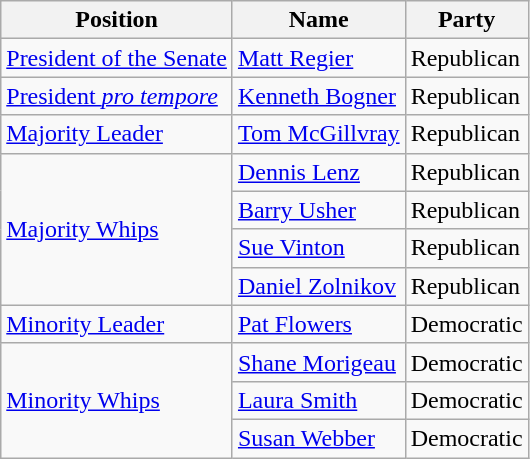<table class="wikitable">
<tr>
<th>Position</th>
<th>Name</th>
<th>Party</th>
</tr>
<tr>
<td><a href='#'>President of the Senate</a></td>
<td><a href='#'>Matt Regier</a></td>
<td>Republican</td>
</tr>
<tr>
<td><a href='#'>President <em>pro tempore</em></a></td>
<td><a href='#'>Kenneth Bogner</a></td>
<td>Republican</td>
</tr>
<tr>
<td><a href='#'>Majority Leader</a></td>
<td><a href='#'>Tom McGillvray</a></td>
<td>Republican</td>
</tr>
<tr>
<td rowspan="4"><a href='#'>Majority Whips</a></td>
<td><a href='#'>Dennis Lenz</a></td>
<td>Republican</td>
</tr>
<tr>
<td><a href='#'>Barry Usher</a></td>
<td>Republican</td>
</tr>
<tr>
<td><a href='#'>Sue Vinton</a></td>
<td>Republican</td>
</tr>
<tr>
<td><a href='#'>Daniel Zolnikov</a></td>
<td>Republican</td>
</tr>
<tr>
<td><a href='#'>Minority Leader</a></td>
<td><a href='#'>Pat Flowers</a></td>
<td>Democratic</td>
</tr>
<tr>
<td rowspan="3"><a href='#'>Minority Whips</a></td>
<td><a href='#'>Shane Morigeau</a></td>
<td>Democratic</td>
</tr>
<tr>
<td><a href='#'>Laura Smith</a></td>
<td>Democratic</td>
</tr>
<tr>
<td><a href='#'>Susan Webber</a></td>
<td>Democratic</td>
</tr>
</table>
